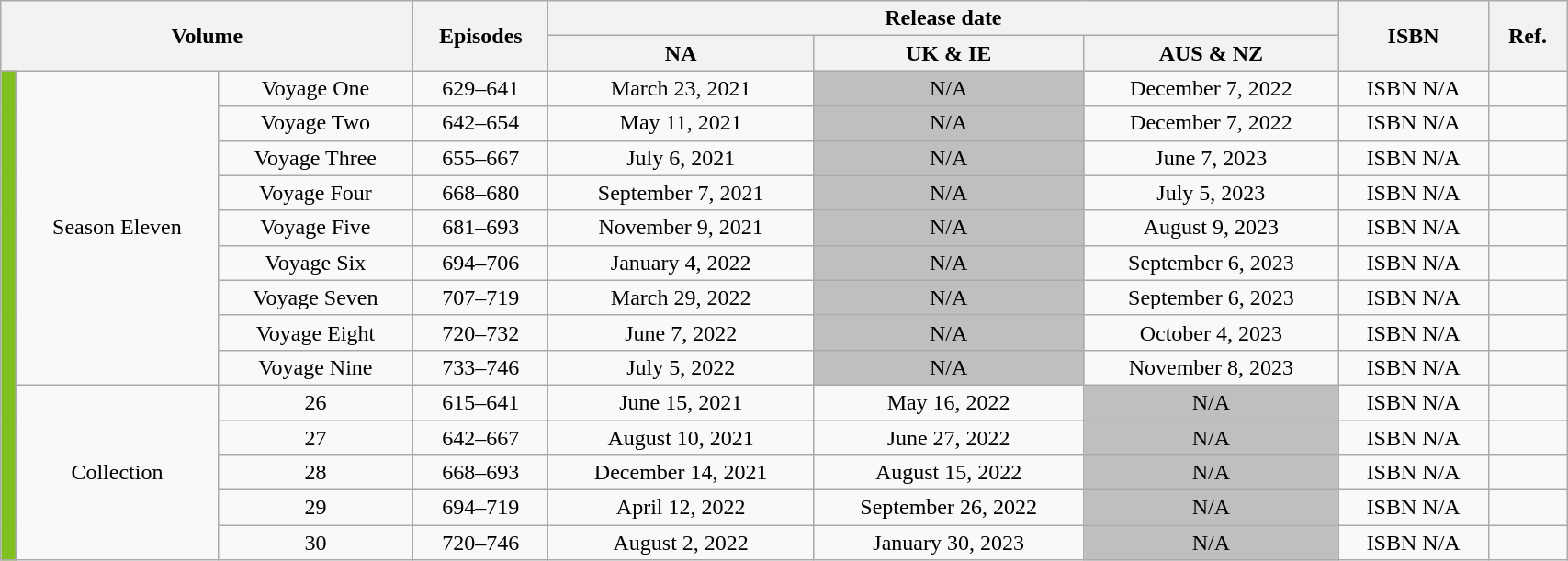<table class="wikitable" style="text-align: center; width: 90%;">
<tr>
<th colspan="3" rowspan="2">Volume</th>
<th rowspan="2">Episodes</th>
<th colspan="3">Release date</th>
<th rowspan="2">ISBN</th>
<th rowspan="2" width="5%">Ref.</th>
</tr>
<tr>
<th>NA</th>
<th>UK & IE</th>
<th>AUS & NZ</th>
</tr>
<tr>
<td rowspan="14" style="width:1%; background:#7FC01E;"></td>
<td rowspan="9">Season Eleven</td>
<td>Voyage One</td>
<td>629–641</td>
<td>March 23, 2021</td>
<td style="background:#BFBFBF;">N/A</td>
<td>December 7, 2022</td>
<td>ISBN N/A</td>
<td></td>
</tr>
<tr>
<td>Voyage Two</td>
<td>642–654</td>
<td>May 11, 2021</td>
<td style="background:#BFBFBF;">N/A</td>
<td>December 7, 2022</td>
<td>ISBN N/A</td>
<td></td>
</tr>
<tr>
<td>Voyage Three</td>
<td>655–667</td>
<td>July 6, 2021</td>
<td style="background:#BFBFBF;">N/A</td>
<td>June 7, 2023</td>
<td>ISBN N/A</td>
<td></td>
</tr>
<tr>
<td>Voyage Four</td>
<td>668–680</td>
<td>September 7, 2021</td>
<td style="background:#BFBFBF;">N/A</td>
<td>July 5, 2023</td>
<td>ISBN N/A</td>
<td></td>
</tr>
<tr>
<td>Voyage Five</td>
<td>681–693</td>
<td>November 9, 2021</td>
<td style="background:#BFBFBF;">N/A</td>
<td>August 9, 2023</td>
<td>ISBN N/A</td>
<td></td>
</tr>
<tr>
<td>Voyage Six</td>
<td>694–706</td>
<td>January 4, 2022</td>
<td style="background:#BFBFBF;">N/A</td>
<td>September 6, 2023</td>
<td>ISBN N/A</td>
<td></td>
</tr>
<tr>
<td>Voyage Seven</td>
<td>707–719</td>
<td>March 29, 2022</td>
<td style="background:#BFBFBF;">N/A</td>
<td>September 6, 2023</td>
<td>ISBN N/A</td>
<td></td>
</tr>
<tr>
<td>Voyage Eight</td>
<td>720–732</td>
<td>June 7, 2022</td>
<td style="background:#BFBFBF;">N/A</td>
<td>October 4, 2023</td>
<td>ISBN N/A</td>
<td></td>
</tr>
<tr>
<td>Voyage Nine</td>
<td>733–746</td>
<td>July 5, 2022</td>
<td style="background:#BFBFBF;">N/A</td>
<td>November 8, 2023</td>
<td>ISBN N/A</td>
<td></td>
</tr>
<tr>
<td rowspan="5">Collection</td>
<td>26</td>
<td>615–641</td>
<td>June 15, 2021</td>
<td>May 16, 2022</td>
<td style="background:#BFBFBF;">N/A</td>
<td>ISBN N/A</td>
<td></td>
</tr>
<tr>
<td>27</td>
<td>642–667</td>
<td>August 10, 2021</td>
<td>June 27, 2022</td>
<td style="background:#BFBFBF;">N/A</td>
<td>ISBN N/A</td>
<td></td>
</tr>
<tr>
<td>28</td>
<td>668–693</td>
<td>December 14, 2021</td>
<td>August 15, 2022</td>
<td style="background:#BFBFBF;">N/A</td>
<td>ISBN N/A</td>
<td></td>
</tr>
<tr>
<td>29</td>
<td>694–719</td>
<td>April 12, 2022</td>
<td>September 26, 2022</td>
<td style="background:#BFBFBF;">N/A</td>
<td>ISBN N/A</td>
<td></td>
</tr>
<tr>
<td>30</td>
<td>720–746</td>
<td>August 2, 2022</td>
<td>January 30, 2023</td>
<td style="background:#BFBFBF;">N/A</td>
<td>ISBN N/A</td>
<td></td>
</tr>
</table>
